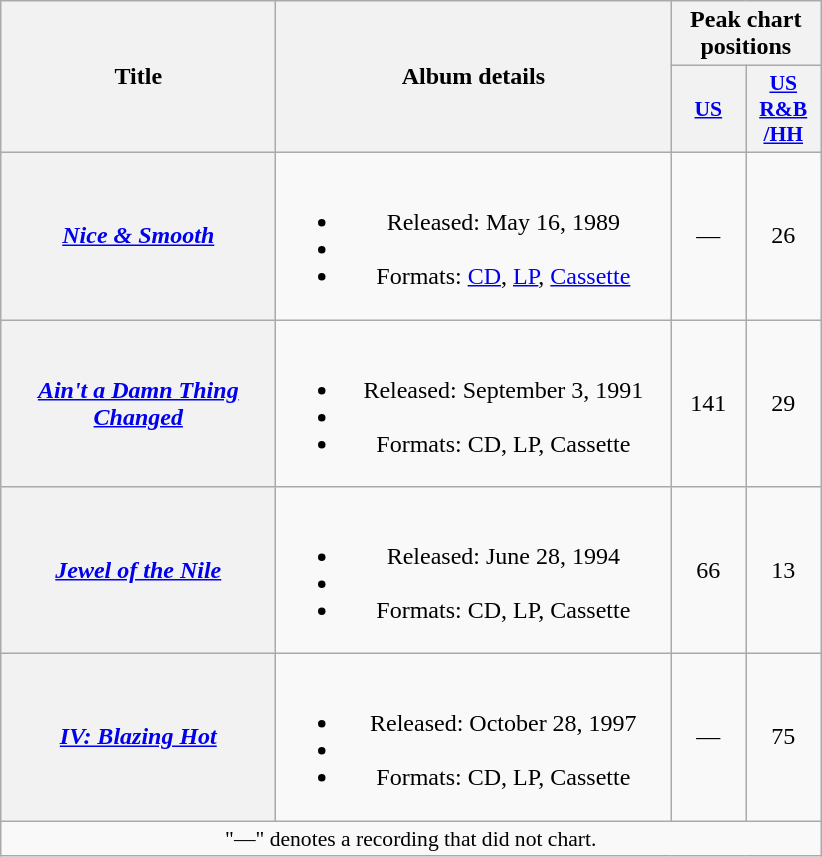<table class="wikitable plainrowheaders" style="text-align:center;">
<tr>
<th rowspan="2" scope="col" style="width:11em;">Title</th>
<th rowspan="2" scope="col" style="width:16em;">Album details</th>
<th colspan="2" scope="col">Peak chart positions</th>
</tr>
<tr>
<th style="width:3em;font-size:90%;"><a href='#'>US</a><br></th>
<th style="width:3em;font-size:90%;"><a href='#'>US<br>R&B<br>/HH</a><br></th>
</tr>
<tr>
<th scope="row"><em><a href='#'>Nice & Smooth</a></em></th>
<td><br><ul><li>Released: May 16, 1989</li><li></li><li>Formats: <a href='#'>CD</a>, <a href='#'>LP</a>, <a href='#'>Cassette</a></li></ul></td>
<td>—</td>
<td>26</td>
</tr>
<tr>
<th scope="row"><em><a href='#'>Ain't a Damn Thing Changed</a></em></th>
<td><br><ul><li>Released: September 3, 1991</li><li></li><li>Formats: CD, LP, Cassette</li></ul></td>
<td>141</td>
<td>29</td>
</tr>
<tr>
<th scope="row"><em><a href='#'>Jewel of the Nile</a></em></th>
<td><br><ul><li>Released: June 28, 1994</li><li></li><li>Formats: CD, LP, Cassette</li></ul></td>
<td>66</td>
<td>13</td>
</tr>
<tr>
<th scope="row"><em><a href='#'>IV: Blazing Hot</a></em></th>
<td><br><ul><li>Released: October 28, 1997</li><li></li><li>Formats: CD, LP, Cassette</li></ul></td>
<td>—</td>
<td>75</td>
</tr>
<tr>
<td colspan="4" style="font-size:90%">"—" denotes a recording that did not chart.</td>
</tr>
</table>
